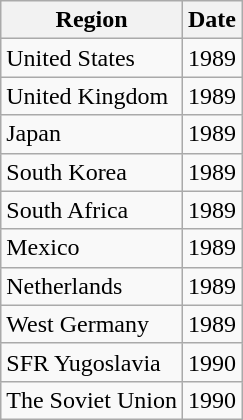<table class=wikitable>
<tr>
<th>Region</th>
<th>Date</th>
</tr>
<tr>
<td>United States</td>
<td>1989</td>
</tr>
<tr>
<td>United Kingdom</td>
<td>1989</td>
</tr>
<tr>
<td>Japan</td>
<td>1989</td>
</tr>
<tr>
<td>South Korea</td>
<td>1989</td>
</tr>
<tr>
<td>South Africa</td>
<td>1989</td>
</tr>
<tr>
<td>Mexico</td>
<td>1989</td>
</tr>
<tr>
<td>Netherlands</td>
<td>1989</td>
</tr>
<tr>
<td>West Germany</td>
<td>1989</td>
</tr>
<tr>
<td>SFR Yugoslavia</td>
<td>1990</td>
</tr>
<tr>
<td>The Soviet Union</td>
<td>1990</td>
</tr>
</table>
